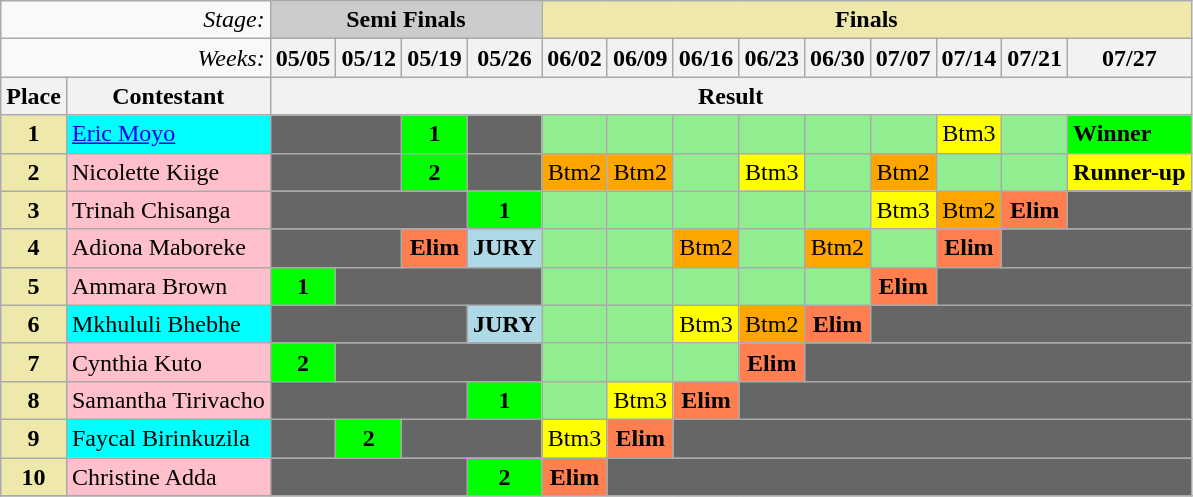<table class="wikitable" align="center">
<tr>
<td colspan=2 align="right"><em>Stage:</em></td>
<td colspan=4 bgcolor="CCCCCC" align="Center"><strong>Semi Finals</strong></td>
<td colspan=15 bgcolor="palegoldenrod" align="Center"><strong>Finals</strong></td>
</tr>
<tr>
<td colspan=2 align="right"><em>Weeks:</em></td>
<th>05/05</th>
<th>05/12</th>
<th>05/19</th>
<th>05/26</th>
<th>06/02</th>
<th>06/09</th>
<th>06/16</th>
<th>06/23</th>
<th>06/30</th>
<th>07/07</th>
<th>07/14</th>
<th>07/21</th>
<th>07/27</th>
</tr>
<tr>
<th>Place</th>
<th>Contestant</th>
<th colspan=17 align="center">Result</th>
</tr>
<tr>
<td align="center" bgcolor="palegoldenrod"><strong>1</strong></td>
<td bgcolor="cyan"><a href='#'>Eric Moyo</a></td>
<td bgcolor="666666" colspan=2></td>
<td style="background:lime" align="center"><strong>1</strong></td>
<td bgcolor="666666"></td>
<td style="background: lightgreen"></td>
<td style="background: lightgreen"></td>
<td style="background: lightgreen"></td>
<td style="background: lightgreen"></td>
<td style="background: lightgreen"></td>
<td style="background: lightgreen"></td>
<td style="background: yellow" align="center">Btm3</td>
<td style="background: lightgreen"></td>
<td style="background: Lime"><strong>Winner</strong></td>
</tr>
<tr>
<td align="center" bgcolor="palegoldenrod"><strong>2</strong></td>
<td bgcolor="pink">Nicolette Kiige</td>
<td bgcolor="666666" colspan=2></td>
<td style="background:lime" align="center"><strong>2</strong></td>
<td bgcolor="666666"></td>
<td style="background: orange" align="center">Btm2</td>
<td style="background: orange" align="center">Btm2</td>
<td style="background: lightgreen"></td>
<td style="background: yellow" align="center">Btm3</td>
<td style="background: lightgreen"></td>
<td style="background: orange" align="center">Btm2</td>
<td style="background: lightgreen"></td>
<td style="background: lightgreen"></td>
<td style="background: yellow"><strong>Runner-up</strong></td>
</tr>
<tr>
<td align="center" bgcolor="palegoldenrod"><strong>3</strong></td>
<td bgcolor="pink">Trinah Chisanga</td>
<td colspan=3 bgcolor="666666"></td>
<td style="background:lime" align="center"><strong>1</strong></td>
<td style="background: lightgreen"></td>
<td style="background: lightgreen"></td>
<td style="background: lightgreen"></td>
<td style="background: lightgreen"></td>
<td style="background: lightgreen"></td>
<td style="background: yellow" align="center">Btm3</td>
<td style="background: orange" align="center">Btm2</td>
<td style="background: coral" align="center"><strong>Elim</strong></td>
<td bgcolor="666666"></td>
</tr>
<tr>
<td align="center" bgcolor="palegoldenrod"><strong>4</strong></td>
<td bgcolor="pink">Adiona Maboreke</td>
<td colspan=2 bgcolor="666666"></td>
<td style="background: coral" align="center"><strong>Elim</strong></td>
<td style="background: lightblue" align="center"><strong>JURY</strong></td>
<td style="background: lightgreen"></td>
<td style="background: lightgreen"></td>
<td style="background: orange" align="center">Btm2</td>
<td style="background: lightgreen"></td>
<td style="background: orange" align="center">Btm2</td>
<td style="background: lightgreen"></td>
<td style="background: coral" align="center"><strong>Elim</strong></td>
<td colspan=2 bgcolor="666666"></td>
</tr>
<tr>
<td align="center" bgcolor="palegoldenrod"><strong>5</strong></td>
<td bgcolor="pink">Ammara Brown</td>
<td style="background:lime" align="center"><strong>1</strong></td>
<td colspan=3 bgcolor="666666"></td>
<td style="background: lightgreen"></td>
<td style="background: lightgreen"></td>
<td style="background: lightgreen"></td>
<td style="background: lightgreen"></td>
<td style="background: lightgreen"></td>
<td style="background: coral" align="center"><strong>Elim</strong></td>
<td colspan=3 bgcolor="666666"></td>
</tr>
<tr>
<td align="center" bgcolor="palegoldenrod"><strong>6</strong></td>
<td bgcolor="cyan">Mkhululi Bhebhe</td>
<td colspan=3 bgcolor="666666"></td>
<td style="background: lightblue" align="center"><strong>JURY</strong></td>
<td style="background: lightgreen"></td>
<td style="background: lightgreen"></td>
<td style="background: yellow" align="center">Btm3</td>
<td style="background: orange" align="center">Btm2</td>
<td style="background: coral" align="center"><strong>Elim</strong></td>
<td colspan=4 bgcolor="666666"></td>
</tr>
<tr>
<td align="center" bgcolor="palegoldenrod"><strong>7</strong></td>
<td bgcolor="pink">Cynthia Kuto</td>
<td style="background:lime" align="center"><strong>2</strong></td>
<td colspan=3 bgcolor="666666"></td>
<td style="background: lightgreen"></td>
<td style="background: lightgreen"></td>
<td style="background: lightgreen"></td>
<td style="background: coral" align="center"><strong>Elim</strong></td>
<td colspan=6 bgcolor="666666"></td>
</tr>
<tr>
<td align="center" bgcolor="palegoldenrod"><strong>8</strong></td>
<td bgcolor="pink">Samantha Tirivacho</td>
<td colspan=3 bgcolor="666666"></td>
<td style="background:lime" align="center"><strong>1</strong></td>
<td style="background: lightgreen"></td>
<td style="background: yellow" align="center">Btm3</td>
<td style="background: coral" align="center"><strong>Elim</strong></td>
<td colspan=8 bgcolor="666666"></td>
</tr>
<tr>
<td align="center" bgcolor="palegoldenrod"><strong>9</strong></td>
<td bgcolor="cyan">Faycal Birinkuzila</td>
<td bgcolor="666666"></td>
<td style="background:lime" align="center"><strong>2</strong></td>
<td colspan=2 bgcolor="666666"></td>
<td style="background: yellow" align="center">Btm3</td>
<td style="background: coral" align="center"><strong>Elim</strong></td>
<td colspan=7 bgcolor="666666"></td>
</tr>
<tr>
<td align="center" bgcolor="palegoldenrod"><strong>10</strong></td>
<td bgcolor="pink">Christine Adda</td>
<td colspan=3 bgcolor="666666"></td>
<td style="background:lime" align="center"><strong>2</strong></td>
<td style="background: coral" align="center"><strong>Elim</strong></td>
<td colspan=9 bgcolor="666666"></td>
</tr>
<tr>
</tr>
</table>
